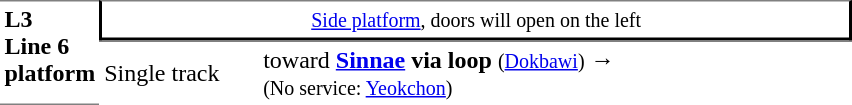<table table border=0 cellspacing=0 cellpadding=3>
<tr>
<td style="border-top:solid 1px gray;border-bottom:solid 1px gray;" width=50 rowspan=10 valign=top><strong>L3<br>Line 6 platform</strong></td>
<td style="border-top:solid 1px gray;border-right:solid 2px black;border-left:solid 2px black;border-bottom:solid 2px black;text-align:center;" colspan=2><small><a href='#'>Side platform</a>, doors will open on the left </small></td>
</tr>
<tr>
<td style="border-bottom:solid 0px gray;border-top:solid 1px gray;" width=100>Single track</td>
<td style="border-bottom:solid 0px gray;border-top:solid 1px gray;" width=390> toward <strong><a href='#'>Sinnae</a> via loop</strong> <small>(<a href='#'>Dokbawi</a>)</small> →<br><small>(No service: <a href='#'>Yeokchon</a>)</small></td>
</tr>
</table>
